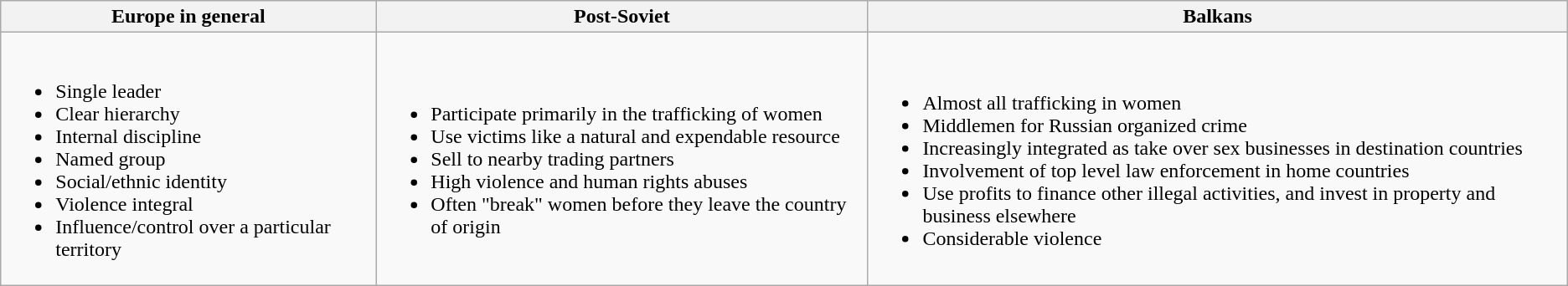<table class="wikitable">
<tr>
<th>Europe in general</th>
<th>Post-Soviet</th>
<th>Balkans</th>
</tr>
<tr>
<td><br><ul><li>Single leader</li><li>Clear hierarchy</li><li>Internal discipline</li><li>Named group</li><li>Social/ethnic identity</li><li>Violence integral</li><li>Influence/control over a particular territory</li></ul></td>
<td><br><ul><li>Participate primarily in the trafficking of women</li><li>Use victims like a natural and expendable resource</li><li>Sell to nearby trading partners</li><li>High violence and human rights abuses</li><li>Often "break" women before they leave the country of origin</li></ul></td>
<td><br><ul><li>Almost all trafficking in women</li><li>Middlemen for Russian organized crime</li><li>Increasingly integrated as take over sex businesses in destination countries</li><li>Involvement of top level law enforcement in home countries</li><li>Use profits to finance other illegal activities, and invest in property and business elsewhere</li><li>Considerable violence</li></ul></td>
</tr>
</table>
